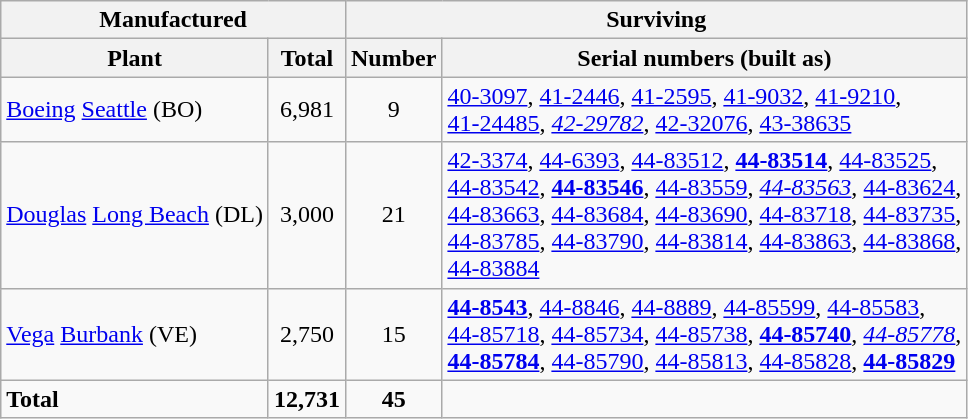<table class="wikitable">
<tr>
<th colspan=2>Manufactured</th>
<th colspan=2>Surviving</th>
</tr>
<tr>
<th>Plant</th>
<th>Total</th>
<th>Number</th>
<th>Serial numbers (built as)</th>
</tr>
<tr>
<td><a href='#'>Boeing</a> <a href='#'>Seattle</a> (BO)</td>
<td align=center>6,981</td>
<td align=center>9</td>
<td><a href='#'>40-3097</a>, <a href='#'>41-2446</a>, <a href='#'>41-2595</a>, <a href='#'>41-9032</a>, <a href='#'>41-9210</a>,<br><a href='#'>41-24485</a>, <em><a href='#'>42-29782</a></em>, <a href='#'>42-32076</a>, <a href='#'>43-38635</a></td>
</tr>
<tr>
<td><a href='#'>Douglas</a> <a href='#'>Long Beach</a> (DL)</td>
<td align=center>3,000</td>
<td align=center>21</td>
<td><a href='#'>42-3374</a>, <a href='#'>44-6393</a>, <a href='#'>44-83512</a>, <strong><a href='#'>44-83514</a></strong>, <a href='#'>44-83525</a>,<br><a href='#'>44-83542</a>, <strong><a href='#'>44-83546</a></strong>, <a href='#'>44-83559</a>, <em><a href='#'>44-83563</a></em>, <a href='#'>44-83624</a>,<br><a href='#'>44-83663</a>, <a href='#'>44-83684</a>, <a href='#'>44-83690</a>, <a href='#'>44-83718</a>, <a href='#'>44-83735</a>,<br><a href='#'>44-83785</a>, <a href='#'>44-83790</a>, <a href='#'>44-83814</a>, <a href='#'>44-83863</a>, <a href='#'>44-83868</a>,<br><a href='#'>44-83884</a></td>
</tr>
<tr>
<td><a href='#'>Vega</a> <a href='#'>Burbank</a> (VE)</td>
<td align=center>2,750</td>
<td align=center>15</td>
<td><strong><a href='#'>44-8543</a></strong>, <a href='#'>44-8846</a>, <a href='#'>44-8889</a>, <a href='#'>44-85599</a>, <a href='#'>44-85583</a>,<br><a href='#'>44-85718</a>, <a href='#'>44-85734</a>, <a href='#'>44-85738</a>, <strong><a href='#'>44-85740</a></strong>, <em><a href='#'>44-85778</a></em>,<br><strong><a href='#'>44-85784</a></strong>, <a href='#'>44-85790</a>, <a href='#'>44-85813</a>, <a href='#'>44-85828</a>, <strong><a href='#'>44-85829</a></strong></td>
</tr>
<tr>
<td><strong>Total</strong></td>
<td align=center><strong>12,731</strong></td>
<td align=center><strong>45</strong></td>
<td></td>
</tr>
</table>
